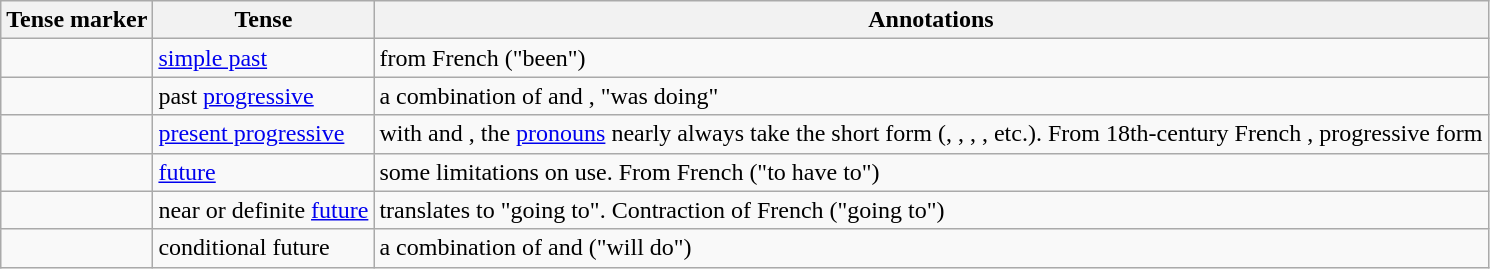<table class="wikitable">
<tr>
<th scope="col">Tense marker</th>
<th scope="col">Tense</th>
<th scope="col">Annotations</th>
</tr>
<tr>
<td></td>
<td><a href='#'>simple past</a></td>
<td>from French  ("been")</td>
</tr>
<tr>
<td></td>
<td>past <a href='#'>progressive</a></td>
<td>a combination of  and , "was doing"</td>
</tr>
<tr>
<td></td>
<td><a href='#'>present progressive</a></td>
<td>with  and , the <a href='#'>pronouns</a> nearly always take the short form (, , , , etc.). From 18th-century French , progressive form</td>
</tr>
<tr>
<td></td>
<td><a href='#'>future</a></td>
<td>some limitations on use. From French  ("to have to")</td>
</tr>
<tr>
<td></td>
<td>near or definite <a href='#'>future</a></td>
<td>translates to "going to". Contraction of French  ("going to")</td>
</tr>
<tr>
<td></td>
<td>conditional future</td>
<td>a combination of  and  ("will do")</td>
</tr>
</table>
